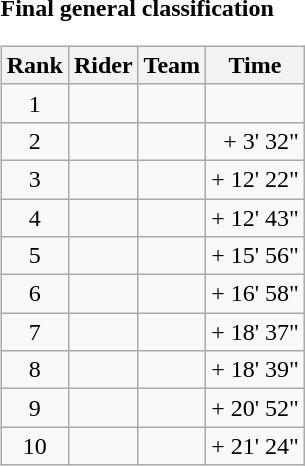<table>
<tr>
<td><strong>Final general classification</strong><br><table class="wikitable">
<tr>
<th scope="col">Rank</th>
<th scope="col">Rider</th>
<th scope="col">Team</th>
<th scope="col">Time</th>
</tr>
<tr>
<td style="text-align:center;">1</td>
<td></td>
<td></td>
<td style="text-align:right;"></td>
</tr>
<tr>
<td style="text-align:center;">2</td>
<td></td>
<td></td>
<td style="text-align:right;">+ 3' 32"</td>
</tr>
<tr>
<td style="text-align:center;">3</td>
<td></td>
<td></td>
<td style="text-align:right;">+ 12' 22"</td>
</tr>
<tr>
<td style="text-align:center;">4</td>
<td></td>
<td></td>
<td style="text-align:right;">+ 12' 43"</td>
</tr>
<tr>
<td style="text-align:center;">5</td>
<td></td>
<td></td>
<td style="text-align:right;">+ 15' 56"</td>
</tr>
<tr>
<td style="text-align:center;">6</td>
<td></td>
<td></td>
<td style="text-align:right;">+ 16' 58"</td>
</tr>
<tr>
<td style="text-align:center;">7</td>
<td></td>
<td></td>
<td style="text-align:right;">+ 18' 37"</td>
</tr>
<tr>
<td style="text-align:center;">8</td>
<td></td>
<td></td>
<td style="text-align:right;">+ 18' 39"</td>
</tr>
<tr>
<td style="text-align:center;">9</td>
<td></td>
<td></td>
<td style="text-align:right;">+ 20' 52"</td>
</tr>
<tr>
<td style="text-align:center;">10</td>
<td></td>
<td></td>
<td style="text-align:right;">+ 21' 24"</td>
</tr>
</table>
</td>
</tr>
</table>
